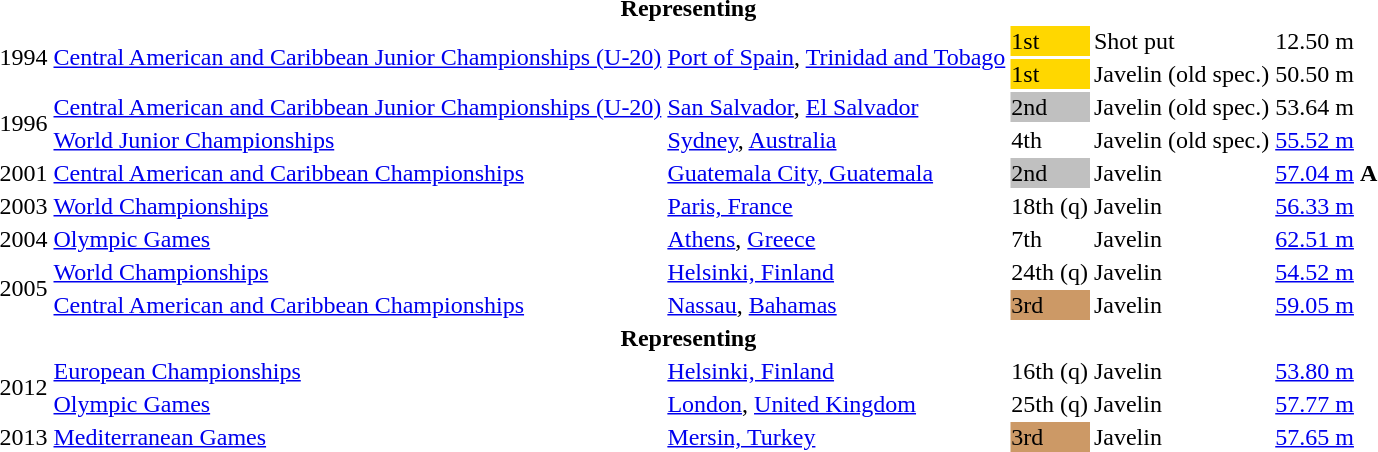<table>
<tr>
<th colspan="6">Representing </th>
</tr>
<tr>
<td rowspan = "2">1994</td>
<td rowspan = "2"><a href='#'>Central American and Caribbean Junior Championships (U-20)</a></td>
<td rowspan = "2"><a href='#'>Port of Spain</a>, <a href='#'>Trinidad and Tobago</a></td>
<td bgcolor=gold>1st</td>
<td>Shot put</td>
<td>12.50 m</td>
</tr>
<tr>
<td bgcolor=gold>1st</td>
<td>Javelin (old spec.)</td>
<td>50.50 m</td>
</tr>
<tr>
<td rowspan = "2">1996</td>
<td><a href='#'>Central American and Caribbean Junior Championships (U-20)</a></td>
<td><a href='#'>San Salvador</a>, <a href='#'>El Salvador</a></td>
<td bgcolor=silver>2nd</td>
<td>Javelin (old spec.)</td>
<td>53.64 m</td>
</tr>
<tr>
<td><a href='#'>World Junior Championships</a></td>
<td><a href='#'>Sydney</a>, <a href='#'>Australia</a></td>
<td>4th</td>
<td>Javelin (old spec.)</td>
<td><a href='#'>55.52 m</a></td>
</tr>
<tr>
<td>2001</td>
<td><a href='#'>Central American and Caribbean Championships</a></td>
<td><a href='#'>Guatemala City, Guatemala</a></td>
<td bgcolor="silver">2nd</td>
<td>Javelin</td>
<td><a href='#'>57.04 m</a> <strong>A</strong></td>
</tr>
<tr>
<td>2003</td>
<td><a href='#'>World Championships</a></td>
<td><a href='#'>Paris, France</a></td>
<td>18th (q)</td>
<td>Javelin</td>
<td><a href='#'>56.33 m</a></td>
</tr>
<tr>
<td>2004</td>
<td><a href='#'>Olympic Games</a></td>
<td><a href='#'>Athens</a>, <a href='#'>Greece</a></td>
<td>7th</td>
<td>Javelin</td>
<td><a href='#'>62.51 m</a></td>
</tr>
<tr>
<td rowspan = "2">2005</td>
<td><a href='#'>World Championships</a></td>
<td><a href='#'>Helsinki, Finland</a></td>
<td>24th (q)</td>
<td>Javelin</td>
<td><a href='#'>54.52 m</a></td>
</tr>
<tr>
<td><a href='#'>Central American and Caribbean Championships</a></td>
<td><a href='#'>Nassau</a>, <a href='#'>Bahamas</a></td>
<td bgcolor="cc9966">3rd</td>
<td>Javelin</td>
<td><a href='#'>59.05 m</a></td>
</tr>
<tr>
<th colspan="6">Representing </th>
</tr>
<tr>
<td rowspan = "2">2012</td>
<td><a href='#'>European Championships</a></td>
<td><a href='#'>Helsinki, Finland</a></td>
<td>16th (q)</td>
<td>Javelin</td>
<td><a href='#'>53.80 m</a></td>
</tr>
<tr>
<td><a href='#'>Olympic Games</a></td>
<td><a href='#'>London</a>, <a href='#'>United Kingdom</a></td>
<td>25th (q)</td>
<td>Javelin</td>
<td><a href='#'>57.77 m</a></td>
</tr>
<tr>
<td>2013</td>
<td><a href='#'>Mediterranean Games</a></td>
<td><a href='#'>Mersin, Turkey</a></td>
<td bgcolor="cc9966">3rd</td>
<td>Javelin</td>
<td><a href='#'>57.65 m</a></td>
</tr>
</table>
